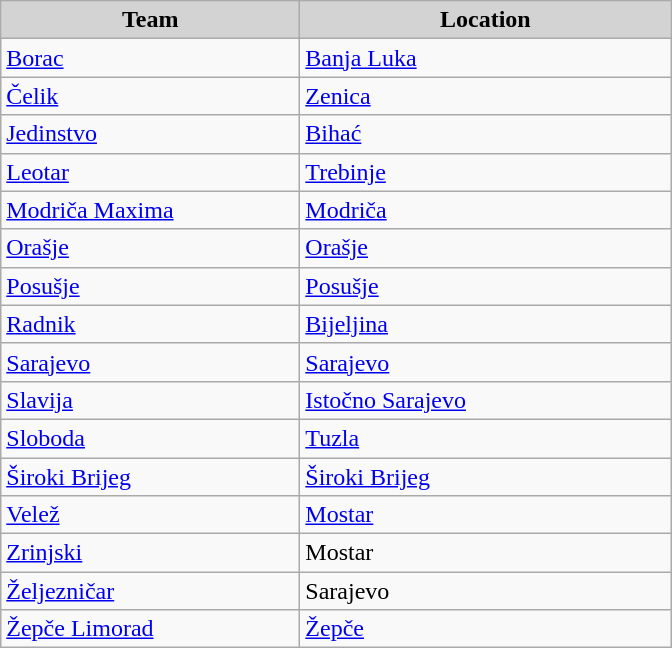<table class="wikitable" style="text-align:left">
<tr>
<th style="background:lightgrey;width:12em">Team</th>
<th style="background:lightgrey;width:15em">Location</th>
</tr>
<tr>
<td><a href='#'>Borac</a></td>
<td><a href='#'>Banja Luka</a></td>
</tr>
<tr>
<td><a href='#'>Čelik</a></td>
<td><a href='#'>Zenica</a></td>
</tr>
<tr>
<td><a href='#'>Jedinstvo</a></td>
<td><a href='#'>Bihać</a></td>
</tr>
<tr>
<td><a href='#'>Leotar</a></td>
<td><a href='#'>Trebinje</a></td>
</tr>
<tr>
<td><a href='#'>Modriča Maxima</a></td>
<td><a href='#'>Modriča</a></td>
</tr>
<tr>
<td><a href='#'>Orašje</a></td>
<td><a href='#'>Orašje</a></td>
</tr>
<tr>
<td><a href='#'>Posušje</a></td>
<td><a href='#'>Posušje</a></td>
</tr>
<tr>
<td><a href='#'>Radnik</a></td>
<td><a href='#'>Bijeljina</a></td>
</tr>
<tr>
<td><a href='#'>Sarajevo</a></td>
<td><a href='#'>Sarajevo</a></td>
</tr>
<tr>
<td><a href='#'>Slavija</a></td>
<td><a href='#'>Istočno Sarajevo</a></td>
</tr>
<tr>
<td><a href='#'>Sloboda</a></td>
<td><a href='#'>Tuzla</a></td>
</tr>
<tr>
<td><a href='#'>Široki Brijeg</a></td>
<td><a href='#'>Široki Brijeg</a></td>
</tr>
<tr>
<td><a href='#'>Velež</a></td>
<td><a href='#'>Mostar</a></td>
</tr>
<tr>
<td><a href='#'>Zrinjski</a></td>
<td>Mostar</td>
</tr>
<tr>
<td><a href='#'>Željezničar</a></td>
<td>Sarajevo</td>
</tr>
<tr>
<td><a href='#'>Žepče Limorad</a></td>
<td><a href='#'>Žepče</a></td>
</tr>
</table>
